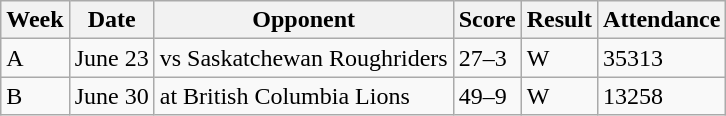<table class="wikitable">
<tr>
<th>Week</th>
<th>Date</th>
<th>Opponent</th>
<th>Score</th>
<th>Result</th>
<th>Attendance</th>
</tr>
<tr>
<td>A</td>
<td>June 23</td>
<td>vs Saskatchewan Roughriders</td>
<td>27–3</td>
<td>W</td>
<td>35313</td>
</tr>
<tr>
<td>B</td>
<td>June 30</td>
<td>at British Columbia Lions</td>
<td>49–9</td>
<td>W</td>
<td>13258</td>
</tr>
</table>
